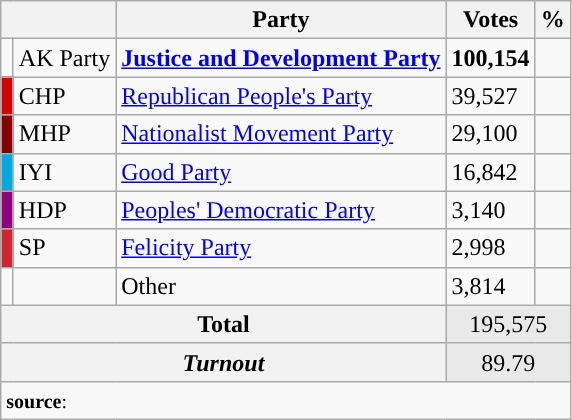<table class="wikitable">
<tr>
<th colspan="2" align="center"></th>
<th align="center">Party</th>
<th align="center">Votes</th>
<th align="center">%</th>
</tr>
<tr align="left">
<td></td>
<td>AK Party</td>
<td><strong><a href='#'>Justice and Development Party</a></strong></td>
<td><strong>100,154</strong></td>
<td><strong></strong></td>
</tr>
<tr align="left">
<td bgcolor="#d50000" width="1"></td>
<td>CHP</td>
<td><a href='#'>Republican People's Party</a></td>
<td>39,527</td>
<td></td>
</tr>
<tr align="left">
<td bgcolor="#870000" width="1"></td>
<td>MHP</td>
<td><a href='#'>Nationalist Movement Party</a></td>
<td>29,100</td>
<td></td>
</tr>
<tr align="left">
<td bgcolor="#01A7E1" width="1"></td>
<td>IYI</td>
<td><a href='#'>Good Party</a></td>
<td>16,842</td>
<td></td>
</tr>
<tr align="left">
<td bgcolor="#91007B" width="1"></td>
<td>HDP</td>
<td><a href='#'>Peoples' Democratic Party</a></td>
<td>3,140</td>
<td></td>
</tr>
<tr align="left">
<td bgcolor="#D02433" width="1"></td>
<td>SP</td>
<td><a href='#'>Felicity Party</a></td>
<td>2,998</td>
<td></td>
</tr>
<tr align="left">
<td bgcolor="" width="1"></td>
<td></td>
<td>Other</td>
<td>3,814</td>
<td></td>
</tr>
<tr align="left" style="background-color:#E9E9E9">
<th colspan="3" align="center"><strong>Total</strong></th>
<td colspan="5" align="center">195,575</td>
</tr>
<tr align="left" style="background-color:#E9E9E9">
<th colspan="3" align="center"><em>Turnout</em></th>
<td colspan="5" align="center">89.79</td>
</tr>
<tr>
<td colspan="9" align="left"><small><strong>source</strong>: </small></td>
</tr>
</table>
